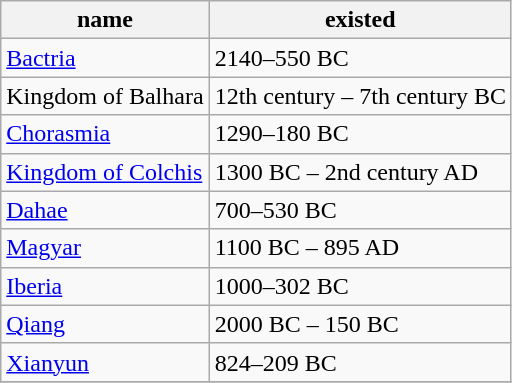<table class=wikitable border="1">
<tr>
<th>name</th>
<th>existed</th>
</tr>
<tr>
<td><a href='#'>Bactria</a></td>
<td>2140–550 BC</td>
</tr>
<tr>
<td>Kingdom of Balhara</td>
<td>12th century – 7th century BC</td>
</tr>
<tr>
<td><a href='#'>Chorasmia</a></td>
<td>1290–180 BC</td>
</tr>
<tr>
<td><a href='#'>Kingdom of Colchis</a></td>
<td>1300 BC – 2nd century AD</td>
</tr>
<tr>
<td><a href='#'>Dahae</a></td>
<td>700–530 BC</td>
</tr>
<tr>
<td><a href='#'>Magyar</a></td>
<td>1100 BC – 895 AD</td>
</tr>
<tr>
<td><a href='#'>Iberia</a></td>
<td>1000–302 BC</td>
</tr>
<tr>
<td><a href='#'>Qiang</a></td>
<td>2000 BC – 150 BC</td>
</tr>
<tr>
<td><a href='#'>Xianyun</a></td>
<td>824–209 BC</td>
</tr>
<tr>
</tr>
</table>
